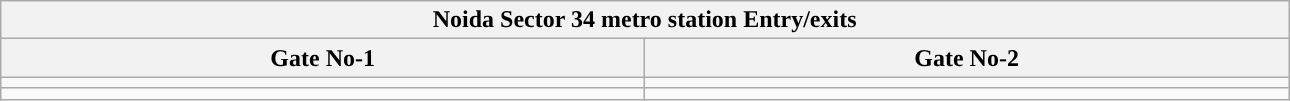<table class="wikitable" style="text-align: center;" width="68%">
<tr>
<th align="center" colspan="5" style="background:#"><span>Noida Sector 34 metro station Entry/exits</span></th>
</tr>
<tr>
<th style="width:15%;">Gate No-1</th>
<th style="width:15%;">Gate No-2</th>
</tr>
<tr>
<td></td>
<td></td>
</tr>
<tr>
<td></td>
<td></td>
</tr>
</table>
